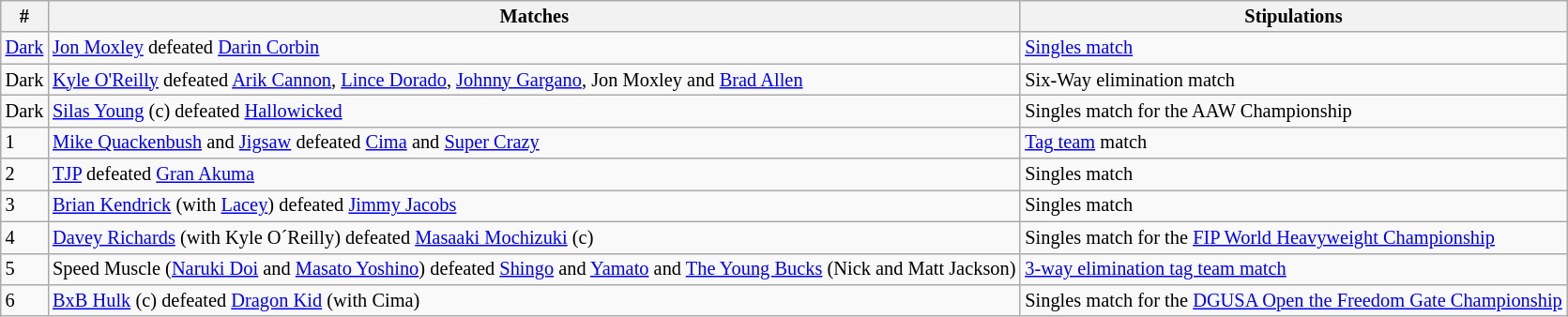<table style="font-size: 85%" class="wikitable">
<tr>
<th><strong>#</strong></th>
<th><strong>Matches</strong></th>
<th><strong>Stipulations</strong><br></th>
</tr>
<tr>
<td><a href='#'>Dark</a></td>
<td><a href='#'>Jon Moxley</a> defeated <a href='#'>Darin Corbin</a></td>
<td><a href='#'>Singles match</a></td>
</tr>
<tr>
<td>Dark</td>
<td><a href='#'>Kyle O'Reilly</a> defeated <a href='#'>Arik Cannon</a>, <a href='#'>Lince Dorado</a>, <a href='#'>Johnny Gargano</a>, Jon Moxley and <a href='#'>Brad Allen</a></td>
<td>Six-Way elimination match</td>
</tr>
<tr>
<td>Dark</td>
<td><a href='#'>Silas Young</a> (c) defeated <a href='#'>Hallowicked</a></td>
<td>Singles match for the AAW Championship</td>
</tr>
<tr>
<td>1</td>
<td><a href='#'>Mike Quackenbush</a> and <a href='#'>Jigsaw</a> defeated <a href='#'>Cima</a> and <a href='#'>Super Crazy</a></td>
<td><a href='#'>Tag team</a> match</td>
</tr>
<tr>
<td>2</td>
<td><a href='#'>TJP</a> defeated <a href='#'>Gran Akuma</a></td>
<td>Singles match</td>
</tr>
<tr>
<td>3</td>
<td><a href='#'>Brian Kendrick</a> (with <a href='#'>Lacey</a>) defeated <a href='#'>Jimmy Jacobs</a></td>
<td>Singles match</td>
</tr>
<tr>
<td>4</td>
<td><a href='#'>Davey Richards</a> (with Kyle O´Reilly) defeated <a href='#'>Masaaki Mochizuki</a> (c)</td>
<td>Singles match for the <a href='#'>FIP World Heavyweight Championship</a></td>
</tr>
<tr>
<td>5</td>
<td>Speed Muscle (<a href='#'>Naruki Doi</a> and <a href='#'>Masato Yoshino</a>) defeated <a href='#'>Shingo</a> and <a href='#'>Yamato</a> and  <a href='#'>The Young Bucks</a> (Nick and Matt Jackson)</td>
<td><a href='#'>3-way elimination tag team match</a></td>
</tr>
<tr>
<td>6</td>
<td><a href='#'>BxB Hulk</a> (c) defeated <a href='#'>Dragon Kid</a> (with Cima)</td>
<td>Singles match for the <a href='#'>DGUSA Open the Freedom Gate Championship</a></td>
</tr>
</table>
